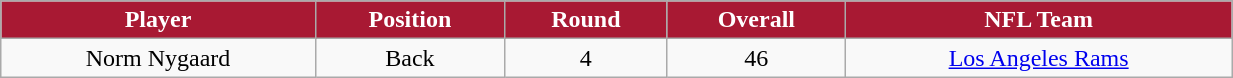<table class="wikitable" width="65%">
<tr align="center"  style="background:#A81933;color:#FFFFFF;">
<td><strong>Player</strong></td>
<td><strong>Position</strong></td>
<td><strong>Round</strong></td>
<td><strong>Overall</strong></td>
<td><strong>NFL Team</strong></td>
</tr>
<tr align="center" bgcolor="">
<td>Norm Nygaard</td>
<td>Back</td>
<td>4</td>
<td>46</td>
<td><a href='#'>Los Angeles Rams</a></td>
</tr>
</table>
